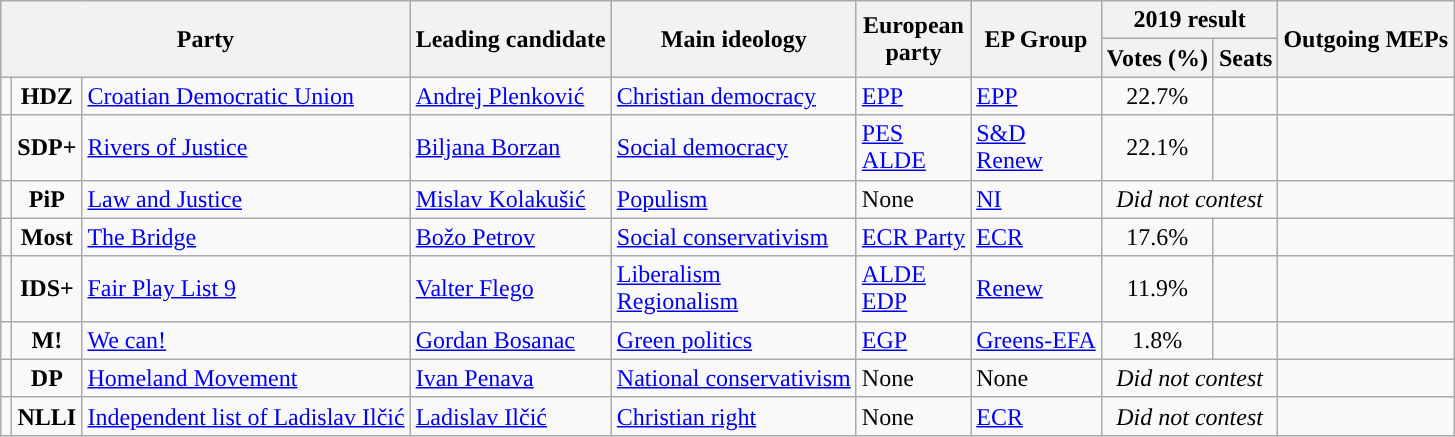<table class=wikitable style=text-align:left>
<tr>
<th rowspan="2" colspan="3">Party</th>
<th rowspan="2">Leading candidate</th>
<th rowspan="2">Main ideology</th>
<th rowspan="2">European<br>party</th>
<th rowspan="2">EP Group</th>
<th colspan="2">2019 result</th>
<th rowspan="2">Outgoing MEPs</th>
</tr>
<tr>
<th>Votes (%)</th>
<th>Seats</th>
</tr>
<tr>
<td style="background:"></td>
<td style="text-align:center;"><strong>HDZ</strong></td>
<td><a href='#'>Croatian Democratic Union</a></td>
<td><a href='#'>Andrej Plenković</a></td>
<td><a href='#'>Christian democracy</a></td>
<td><a href='#'>EPP</a></td>
<td><a href='#'>EPP</a></td>
<td style="text-align:center;">22.7%</td>
<td></td>
<td></td>
</tr>
<tr>
<td style="background:"></td>
<td style="text-align:center;"><strong>SDP+</strong></td>
<td><a href='#'>Rivers of Justice</a><br></td>
<td><a href='#'>Biljana Borzan</a></td>
<td><a href='#'>Social democracy</a></td>
<td><a href='#'>PES</a><br><a href='#'>ALDE</a></td>
<td><a href='#'>S&D</a><br><a href='#'>Renew</a></td>
<td style="text-align:center;">22.1%</td>
<td></td>
<td></td>
</tr>
<tr>
<td style="background:"></td>
<td style="text-align:center;"><strong>PiP</strong></td>
<td><a href='#'>Law and Justice</a></td>
<td><a href='#'>Mislav Kolakušić</a></td>
<td><a href='#'>Populism</a></td>
<td>None</td>
<td><a href='#'>NI</a></td>
<td colspan="2" align="center"><em>Did not contest</em></td>
<td></td>
</tr>
<tr>
<td style="background:"></td>
<td style="text-align:center;"><strong>Most</strong></td>
<td><a href='#'>The Bridge</a><br></td>
<td><a href='#'>Božo Petrov</a></td>
<td><a href='#'>Social conservativism</a></td>
<td><a href='#'>ECR Party</a></td>
<td><a href='#'>ECR</a></td>
<td style="text-align:center;">17.6%</td>
<td></td>
<td></td>
</tr>
<tr>
<td style="background:"></td>
<td style="text-align:center;"><strong>IDS+</strong></td>
<td><a href='#'>Fair Play List 9</a><br></td>
<td><a href='#'>Valter Flego</a></td>
<td><a href='#'>Liberalism</a><br><a href='#'>Regionalism</a></td>
<td><a href='#'>ALDE</a><br><a href='#'>EDP</a></td>
<td><a href='#'>Renew</a></td>
<td style="text-align:center;">11.9%</td>
<td></td>
<td></td>
</tr>
<tr>
<td style="background:"></td>
<td style="text-align:center;"><strong>M!</strong></td>
<td><a href='#'>We can!</a></td>
<td><a href='#'>Gordan Bosanac</a></td>
<td><a href='#'>Green politics</a></td>
<td><a href='#'>EGP</a></td>
<td><a href='#'>Greens-EFA</a></td>
<td style="text-align:center;">1.8%</td>
<td></td>
<td></td>
</tr>
<tr>
<td style="background:"></td>
<td style="text-align:center;"><strong>DP</strong></td>
<td><a href='#'>Homeland Movement</a></td>
<td><a href='#'>Ivan Penava</a></td>
<td><a href='#'>National conservativism</a></td>
<td>None</td>
<td>None</td>
<td colspan="2" align="center"><em>Did not contest</em></td>
<td></td>
</tr>
<tr>
<td style="background:"></td>
<td style="text-align:center;"><strong>NLLI</strong></td>
<td><a href='#'>Independent list of Ladislav Ilčić</a></td>
<td><a href='#'>Ladislav Ilčić</a></td>
<td><a href='#'>Christian right</a></td>
<td>None</td>
<td><a href='#'>ECR</a></td>
<td colspan="2" align="center"><em>Did not contest</em></td>
<td></td>
</tr>
</table>
